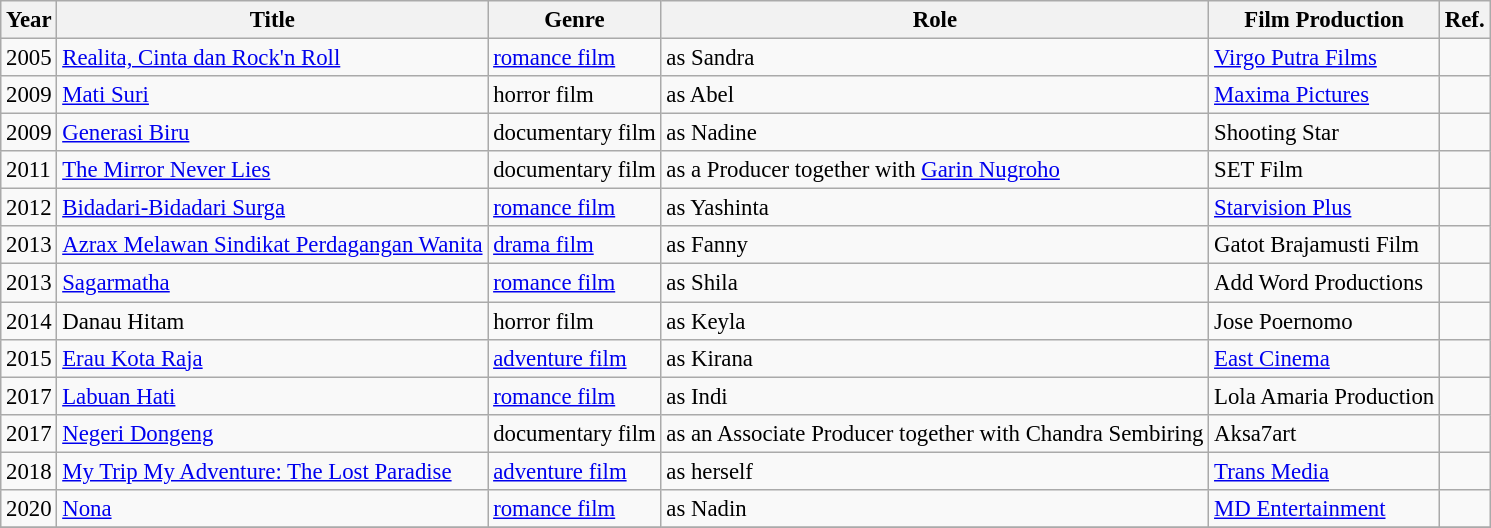<table class="wikitable" style="font-size: 95%;">
<tr>
<th>Year</th>
<th>Title</th>
<th>Genre</th>
<th>Role</th>
<th>Film Production</th>
<th>Ref.</th>
</tr>
<tr>
<td>2005</td>
<td><a href='#'>Realita, Cinta dan Rock'n Roll</a></td>
<td><a href='#'>romance film</a></td>
<td>as Sandra</td>
<td><a href='#'>Virgo Putra Films</a></td>
<td></td>
</tr>
<tr>
<td>2009</td>
<td><a href='#'>Mati Suri</a></td>
<td>horror film</td>
<td>as Abel</td>
<td><a href='#'>Maxima Pictures</a></td>
<td></td>
</tr>
<tr>
<td>2009</td>
<td><a href='#'>Generasi Biru</a></td>
<td>documentary film</td>
<td>as Nadine</td>
<td>Shooting Star</td>
<td></td>
</tr>
<tr>
<td>2011</td>
<td><a href='#'>The Mirror Never Lies</a></td>
<td>documentary film</td>
<td>as a Producer together with <a href='#'>Garin Nugroho</a></td>
<td>SET Film</td>
<td></td>
</tr>
<tr>
<td>2012</td>
<td><a href='#'>Bidadari-Bidadari Surga</a></td>
<td><a href='#'>romance film</a></td>
<td>as Yashinta</td>
<td><a href='#'>Starvision Plus</a></td>
<td></td>
</tr>
<tr>
<td>2013</td>
<td><a href='#'>Azrax Melawan Sindikat Perdagangan Wanita</a></td>
<td><a href='#'>drama film</a></td>
<td>as Fanny</td>
<td>Gatot Brajamusti Film</td>
<td></td>
</tr>
<tr>
<td>2013</td>
<td><a href='#'>Sagarmatha</a></td>
<td><a href='#'>romance film</a></td>
<td>as Shila</td>
<td>Add Word Productions</td>
<td></td>
</tr>
<tr>
<td>2014</td>
<td>Danau Hitam</td>
<td>horror film</td>
<td>as Keyla</td>
<td>Jose Poernomo</td>
<td></td>
</tr>
<tr>
<td>2015</td>
<td><a href='#'>Erau Kota Raja</a></td>
<td><a href='#'>adventure film</a></td>
<td>as Kirana</td>
<td><a href='#'>East Cinema</a></td>
<td></td>
</tr>
<tr>
<td>2017</td>
<td><a href='#'>Labuan Hati</a></td>
<td><a href='#'>romance film</a></td>
<td>as Indi</td>
<td>Lola Amaria Production</td>
<td></td>
</tr>
<tr>
<td>2017</td>
<td><a href='#'>Negeri Dongeng</a></td>
<td>documentary film</td>
<td>as an Associate Producer together with Chandra Sembiring</td>
<td>Aksa7art</td>
<td></td>
</tr>
<tr>
<td>2018</td>
<td><a href='#'>My Trip My Adventure: The Lost Paradise</a></td>
<td><a href='#'>adventure film</a></td>
<td>as herself</td>
<td><a href='#'>Trans Media</a></td>
<td></td>
</tr>
<tr>
<td>2020</td>
<td><a href='#'>Nona</a></td>
<td><a href='#'>romance film</a></td>
<td>as Nadin</td>
<td><a href='#'>MD Entertainment</a></td>
<td></td>
</tr>
<tr>
</tr>
</table>
